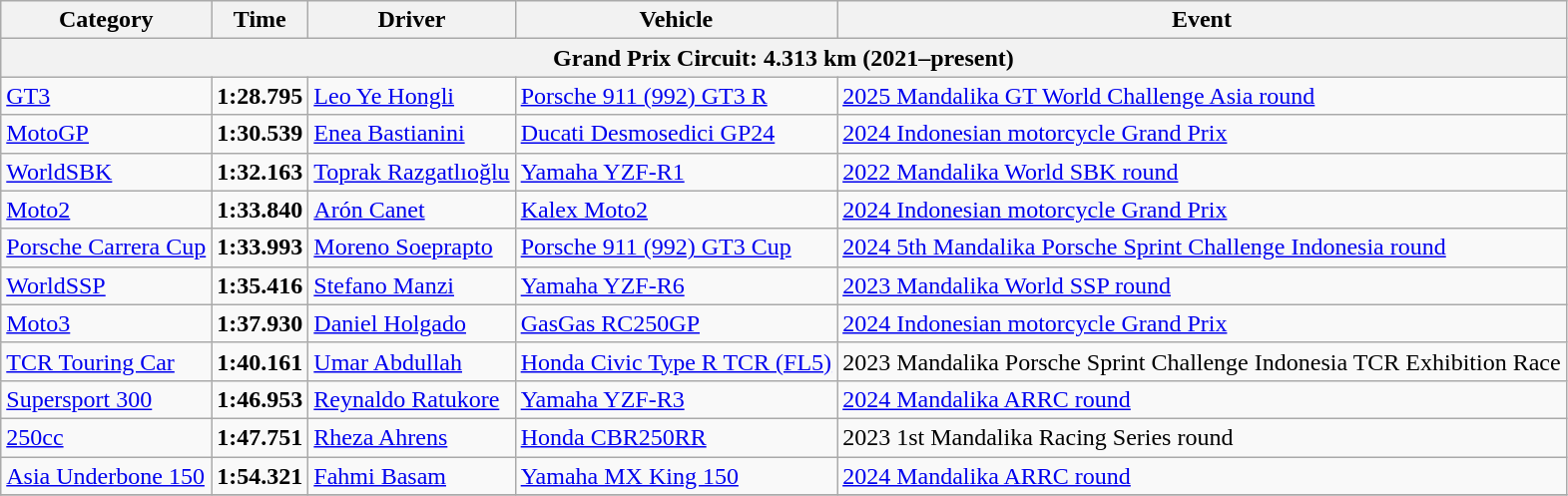<table class="wikitable">
<tr>
<th>Category</th>
<th>Time</th>
<th>Driver</th>
<th>Vehicle</th>
<th>Event</th>
</tr>
<tr>
<th colspan="5">Grand Prix Circuit: 4.313 km (2021–present)</th>
</tr>
<tr>
<td><a href='#'>GT3</a></td>
<td><strong>1:28.795</strong></td>
<td><a href='#'>Leo Ye Hongli</a></td>
<td><a href='#'>Porsche 911 (992) GT3 R</a></td>
<td><a href='#'>2025 Mandalika GT World Challenge Asia round</a></td>
</tr>
<tr>
<td><a href='#'>MotoGP</a></td>
<td><strong>1:30.539</strong></td>
<td><a href='#'>Enea Bastianini</a></td>
<td><a href='#'>Ducati Desmosedici GP24</a></td>
<td><a href='#'>2024 Indonesian motorcycle Grand Prix</a></td>
</tr>
<tr>
<td><a href='#'>WorldSBK</a></td>
<td><strong>1:32.163</strong></td>
<td><a href='#'>Toprak Razgatlıoğlu</a></td>
<td><a href='#'>Yamaha YZF-R1</a></td>
<td><a href='#'>2022 Mandalika World SBK round</a></td>
</tr>
<tr>
<td><a href='#'>Moto2</a></td>
<td><strong>1:33.840</strong></td>
<td><a href='#'>Arón Canet</a></td>
<td><a href='#'>Kalex Moto2</a></td>
<td><a href='#'>2024 Indonesian motorcycle Grand Prix</a></td>
</tr>
<tr>
<td><a href='#'>Porsche Carrera Cup</a></td>
<td><strong>1:33.993</strong></td>
<td><a href='#'>Moreno Soeprapto</a></td>
<td><a href='#'>Porsche 911 (992) GT3 Cup</a></td>
<td><a href='#'>2024 5th Mandalika Porsche Sprint Challenge Indonesia round</a></td>
</tr>
<tr>
<td><a href='#'>WorldSSP</a></td>
<td><strong>1:35.416</strong></td>
<td><a href='#'>Stefano Manzi</a></td>
<td><a href='#'>Yamaha YZF-R6</a></td>
<td><a href='#'>2023 Mandalika World SSP round</a></td>
</tr>
<tr>
<td><a href='#'>Moto3</a></td>
<td><strong>1:37.930</strong></td>
<td><a href='#'>Daniel Holgado</a></td>
<td><a href='#'>GasGas RC250GP</a></td>
<td><a href='#'>2024 Indonesian motorcycle Grand Prix</a></td>
</tr>
<tr>
<td><a href='#'>TCR Touring Car</a></td>
<td><strong>1:40.161</strong></td>
<td><a href='#'>Umar Abdullah</a></td>
<td><a href='#'>Honda Civic Type R TCR (FL5)</a></td>
<td>2023 Mandalika Porsche Sprint Challenge Indonesia TCR Exhibition Race</td>
</tr>
<tr>
<td><a href='#'>Supersport 300</a></td>
<td><strong>1:46.953</strong></td>
<td><a href='#'>Reynaldo Ratukore</a></td>
<td><a href='#'>Yamaha YZF-R3</a></td>
<td><a href='#'>2024 Mandalika ARRC round</a></td>
</tr>
<tr>
<td><a href='#'>250cc</a></td>
<td><strong>1:47.751</strong></td>
<td><a href='#'>Rheza Ahrens</a></td>
<td><a href='#'>Honda CBR250RR</a></td>
<td>2023 1st Mandalika Racing Series round</td>
</tr>
<tr>
<td><a href='#'>Asia Underbone 150</a></td>
<td><strong>1:54.321</strong></td>
<td><a href='#'>Fahmi Basam</a></td>
<td><a href='#'>Yamaha MX King 150</a></td>
<td><a href='#'>2024 Mandalika ARRC round</a></td>
</tr>
<tr>
</tr>
</table>
